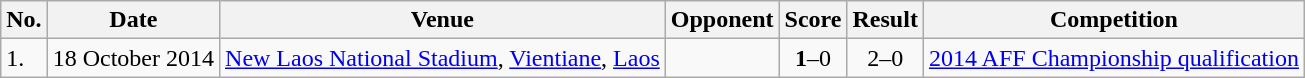<table class="wikitable">
<tr>
<th>No.</th>
<th>Date</th>
<th>Venue</th>
<th>Opponent</th>
<th>Score</th>
<th>Result</th>
<th>Competition</th>
</tr>
<tr>
<td>1.</td>
<td>18 October 2014</td>
<td><a href='#'>New Laos National Stadium</a>, <a href='#'>Vientiane</a>, <a href='#'>Laos</a></td>
<td></td>
<td align=center><strong>1</strong>–0</td>
<td align=center>2–0</td>
<td><a href='#'>2014 AFF Championship qualification</a></td>
</tr>
</table>
